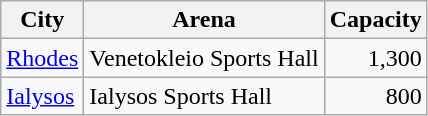<table class="wikitable">
<tr>
<th>City</th>
<th>Arena</th>
<th align="right">Capacity</th>
</tr>
<tr>
<td><a href='#'>Rhodes</a></td>
<td>Venetokleio Sports Hall</td>
<td align="right">1,300</td>
</tr>
<tr>
<td><a href='#'>Ialysos</a></td>
<td>Ialysos Sports Hall</td>
<td align="right">800</td>
</tr>
</table>
